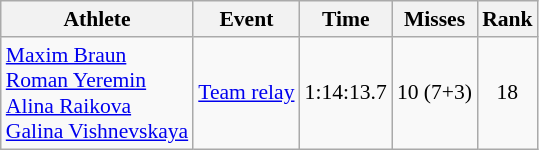<table class=wikitable style=font-size:90%>
<tr>
<th>Athlete</th>
<th>Event</th>
<th>Time</th>
<th>Misses</th>
<th>Rank</th>
</tr>
<tr align=center>
<td align=left><a href='#'>Maxim Braun</a><br><a href='#'>Roman Yeremin</a><br><a href='#'>Alina Raikova</a><br><a href='#'>Galina Vishnevskaya</a></td>
<td align=left><a href='#'>Team relay</a></td>
<td>1:14:13.7</td>
<td>10 (7+3)</td>
<td>18</td>
</tr>
</table>
